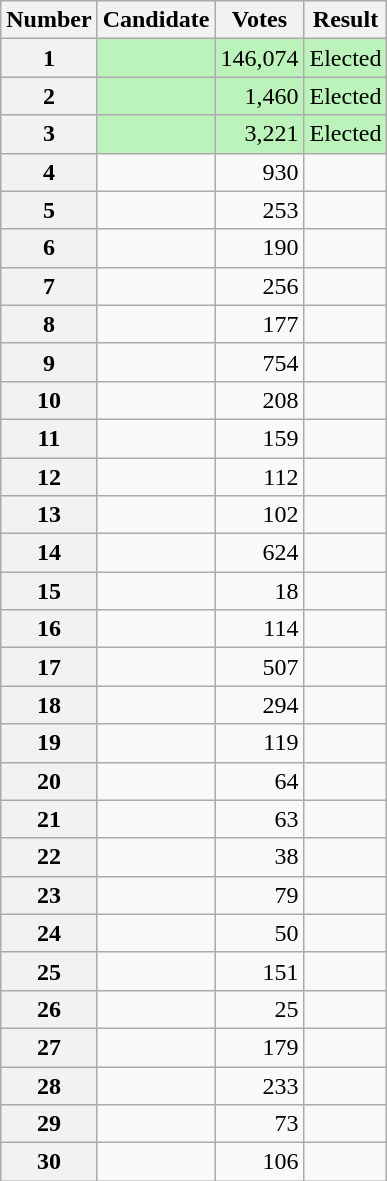<table class="wikitable sortable">
<tr>
<th scope="col">Number</th>
<th scope="col">Candidate</th>
<th scope="col">Votes</th>
<th scope="col">Result</th>
</tr>
<tr bgcolor=bbf3bb>
<th scope="row">1</th>
<td></td>
<td style="text-align:right">146,074</td>
<td>Elected</td>
</tr>
<tr bgcolor=bbf3bb>
<th scope="row">2</th>
<td></td>
<td style="text-align:right">1,460</td>
<td>Elected</td>
</tr>
<tr bgcolor=bbf3bb>
<th scope="row">3</th>
<td></td>
<td style="text-align:right">3,221</td>
<td>Elected</td>
</tr>
<tr>
<th scope="row">4</th>
<td></td>
<td style="text-align:right">930</td>
<td></td>
</tr>
<tr>
<th scope="row">5</th>
<td></td>
<td style="text-align:right">253</td>
<td></td>
</tr>
<tr>
<th scope="row">6</th>
<td></td>
<td style="text-align:right">190</td>
<td></td>
</tr>
<tr>
<th scope="row">7</th>
<td></td>
<td style="text-align:right">256</td>
<td></td>
</tr>
<tr>
<th scope="row">8</th>
<td></td>
<td style="text-align:right">177</td>
<td></td>
</tr>
<tr>
<th scope="row">9</th>
<td></td>
<td style="text-align:right">754</td>
<td></td>
</tr>
<tr>
<th scope="row">10</th>
<td></td>
<td style="text-align:right">208</td>
<td></td>
</tr>
<tr>
<th scope="row">11</th>
<td></td>
<td style="text-align:right">159</td>
<td></td>
</tr>
<tr>
<th scope="row">12</th>
<td></td>
<td style="text-align:right">112</td>
<td></td>
</tr>
<tr>
<th scope="row">13</th>
<td></td>
<td style="text-align:right">102</td>
<td></td>
</tr>
<tr>
<th scope="row">14</th>
<td></td>
<td style="text-align:right">624</td>
<td></td>
</tr>
<tr>
<th scope="row">15</th>
<td></td>
<td style="text-align:right">18</td>
<td></td>
</tr>
<tr>
<th scope="row">16</th>
<td></td>
<td style="text-align:right">114</td>
<td></td>
</tr>
<tr>
<th scope="row">17</th>
<td></td>
<td style="text-align:right">507</td>
<td></td>
</tr>
<tr>
<th scope="row">18</th>
<td></td>
<td style="text-align:right">294</td>
<td></td>
</tr>
<tr>
<th scope="row">19</th>
<td></td>
<td style="text-align:right">119</td>
<td></td>
</tr>
<tr>
<th scope="row">20</th>
<td></td>
<td style="text-align:right">64</td>
<td></td>
</tr>
<tr>
<th scope="row">21</th>
<td></td>
<td style="text-align:right">63</td>
<td></td>
</tr>
<tr>
<th scope="row">22</th>
<td></td>
<td style="text-align:right">38</td>
<td></td>
</tr>
<tr>
<th scope="row">23</th>
<td></td>
<td style="text-align:right">79</td>
<td></td>
</tr>
<tr>
<th scope="row">24</th>
<td></td>
<td style="text-align:right">50</td>
<td></td>
</tr>
<tr>
<th scope="row">25</th>
<td></td>
<td style="text-align:right">151</td>
<td></td>
</tr>
<tr>
<th scope="row">26</th>
<td></td>
<td style="text-align:right">25</td>
<td></td>
</tr>
<tr>
<th scope="row">27</th>
<td></td>
<td style="text-align:right">179</td>
<td></td>
</tr>
<tr>
<th scope="row">28</th>
<td></td>
<td style="text-align:right">233</td>
<td></td>
</tr>
<tr>
<th scope="row">29</th>
<td></td>
<td style="text-align:right">73</td>
<td></td>
</tr>
<tr>
<th scope="row">30</th>
<td></td>
<td style="text-align:right">106</td>
<td></td>
</tr>
</table>
